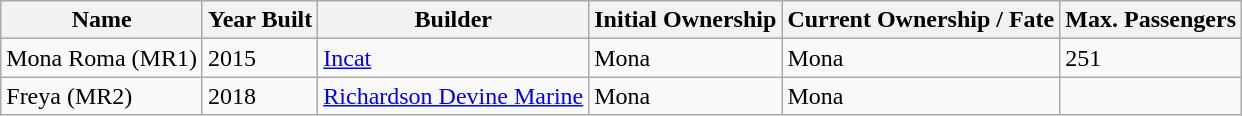<table class="wikitable sortable">
<tr>
<th>Name</th>
<th>Year Built</th>
<th>Builder</th>
<th>Initial Ownership</th>
<th>Current Ownership / Fate</th>
<th>Max. Passengers</th>
</tr>
<tr>
<td>Mona Roma (MR1)</td>
<td>2015</td>
<td><a href='#'>Incat</a></td>
<td>Mona</td>
<td>Mona</td>
<td>251</td>
</tr>
<tr>
<td>Freya (MR2)</td>
<td>2018</td>
<td><a href='#'>Richardson Devine Marine</a></td>
<td>Mona</td>
<td>Mona</td>
<td></td>
</tr>
</table>
